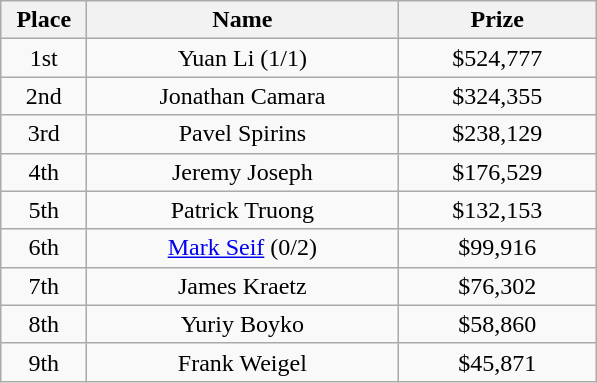<table class="wikitable">
<tr>
<th width="50">Place</th>
<th width="200">Name</th>
<th width="125">Prize</th>
</tr>
<tr>
<td align = "center">1st</td>
<td align = "center"> Yuan Li (1/1)</td>
<td align = "center">$524,777</td>
</tr>
<tr>
<td align = "center">2nd</td>
<td align = "center"> Jonathan Camara</td>
<td align = "center">$324,355</td>
</tr>
<tr>
<td align = "center">3rd</td>
<td align = "center"> Pavel Spirins</td>
<td align = "center">$238,129</td>
</tr>
<tr>
<td align = "center">4th</td>
<td align = "center"> Jeremy Joseph</td>
<td align = "center">$176,529</td>
</tr>
<tr>
<td align = "center">5th</td>
<td align = "center"> Patrick Truong</td>
<td align = "center">$132,153</td>
</tr>
<tr>
<td align = "center">6th</td>
<td align = "center"> <a href='#'>Mark Seif</a> (0/2)</td>
<td align = "center">$99,916</td>
</tr>
<tr>
<td align = "center">7th</td>
<td align = "center"> James Kraetz</td>
<td align = "center">$76,302</td>
</tr>
<tr>
<td align = "center">8th</td>
<td align = "center"> Yuriy Boyko</td>
<td align = "center">$58,860</td>
</tr>
<tr>
<td align = "center">9th</td>
<td align = "center"> Frank Weigel</td>
<td align = "center">$45,871</td>
</tr>
</table>
